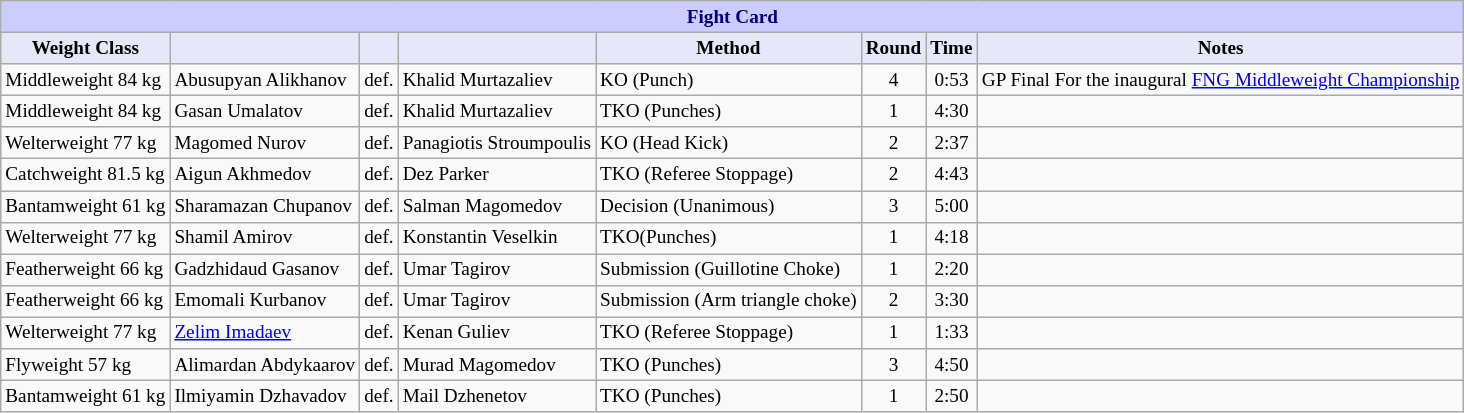<table class="wikitable" style="font-size: 80%;">
<tr>
<th colspan="8" style="background-color: #ccf; color: #000080; text-align: center;"><strong>Fight Card</strong></th>
</tr>
<tr>
<th colspan="1" style="background-color: #E6E8FA; color: #000000; text-align: center;">Weight Class</th>
<th colspan="1" style="background-color: #E6E8FA; color: #000000; text-align: center;"></th>
<th colspan="1" style="background-color: #E6E8FA; color: #000000; text-align: center;"></th>
<th colspan="1" style="background-color: #E6E8FA; color: #000000; text-align: center;"></th>
<th colspan="1" style="background-color: #E6E8FA; color: #000000; text-align: center;">Method</th>
<th colspan="1" style="background-color: #E6E8FA; color: #000000; text-align: center;">Round</th>
<th colspan="1" style="background-color: #E6E8FA; color: #000000; text-align: center;">Time</th>
<th colspan="1" style="background-color: #E6E8FA; color: #000000; text-align: center;">Notes</th>
</tr>
<tr>
<td>Middleweight 84 kg</td>
<td> Abusupyan Alikhanov</td>
<td>def.</td>
<td> Khalid Murtazaliev</td>
<td>KO (Punch)</td>
<td align=center>4</td>
<td align=center>0:53</td>
<td>GP Final For the inaugural <a href='#'>FNG Middleweight Championship</a></td>
</tr>
<tr>
<td>Middleweight 84 kg</td>
<td> Gasan Umalatov</td>
<td>def.</td>
<td> Khalid Murtazaliev</td>
<td>TKO (Punches)</td>
<td align=center>1</td>
<td align=center>4:30</td>
<td></td>
</tr>
<tr>
<td>Welterweight 77 kg</td>
<td> Magomed Nurov</td>
<td>def.</td>
<td> Panagiotis Stroumpoulis</td>
<td>KO (Head Kick)</td>
<td align=center>2</td>
<td align=center>2:37</td>
<td></td>
</tr>
<tr>
<td>Catchweight 81.5 kg</td>
<td> Aigun Akhmedov</td>
<td>def.</td>
<td> Dez Parker</td>
<td>TKO (Referee Stoppage)</td>
<td align=center>2</td>
<td align=center>4:43</td>
<td></td>
</tr>
<tr>
<td>Bantamweight 61 kg</td>
<td> Sharamazan Chupanov</td>
<td>def.</td>
<td> Salman Magomedov</td>
<td>Decision (Unanimous)</td>
<td align=center>3</td>
<td align=center>5:00</td>
<td></td>
</tr>
<tr>
<td>Welterweight 77 kg</td>
<td> Shamil Amirov</td>
<td>def.</td>
<td> Konstantin Veselkin</td>
<td>TKO(Punches)</td>
<td align=center>1</td>
<td align=center>4:18</td>
<td></td>
</tr>
<tr>
<td>Featherweight 66 kg</td>
<td> Gadzhidaud Gasanov</td>
<td>def.</td>
<td> Umar Tagirov</td>
<td>Submission (Guillotine Choke)</td>
<td align=center>1</td>
<td align=center>2:20</td>
<td></td>
</tr>
<tr>
<td>Featherweight 66 kg</td>
<td> Emomali Kurbanov</td>
<td>def.</td>
<td> Umar Tagirov</td>
<td>Submission (Arm triangle choke)</td>
<td align=center>2</td>
<td align=center>3:30</td>
<td></td>
</tr>
<tr>
<td>Welterweight 77 kg</td>
<td> <a href='#'>Zelim Imadaev</a></td>
<td>def.</td>
<td> Kenan Guliev</td>
<td>TKO (Referee Stoppage)</td>
<td align=center>1</td>
<td align=center>1:33</td>
<td></td>
</tr>
<tr>
<td>Flyweight 57 kg</td>
<td> Alimardan Abdykaarov</td>
<td>def.</td>
<td> Murad Magomedov</td>
<td>TKO (Punches)</td>
<td align=center>3</td>
<td align=center>4:50</td>
<td></td>
</tr>
<tr>
<td>Bantamweight 61 kg</td>
<td> Ilmiyamin Dzhavadov</td>
<td>def.</td>
<td> Mail Dzhenetov</td>
<td>TKO (Punches)</td>
<td align=center>1</td>
<td align=center>2:50</td>
<td></td>
</tr>
</table>
